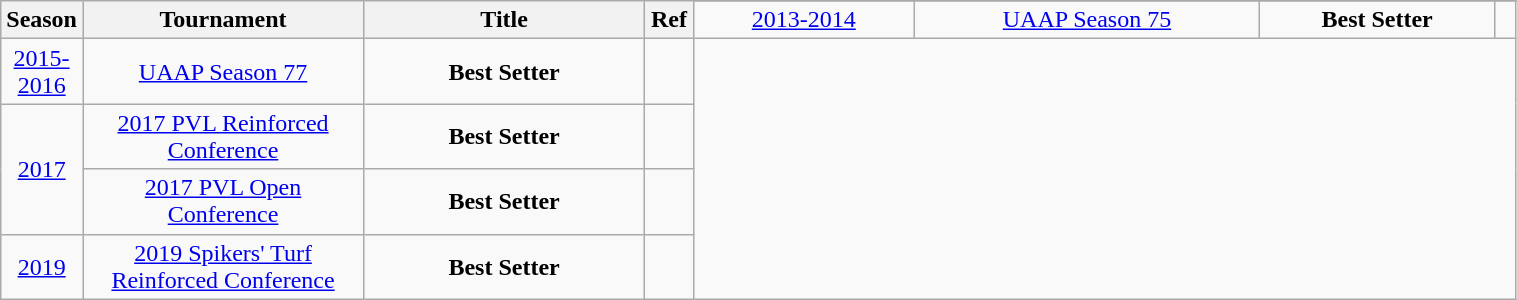<table class="wikitable sortable" style="text-align:center" width="80%">
<tr>
<th style="width:25px;" rowspan="2">Season</th>
<th style="width:180px;" rowspan="2">Tournament</th>
<th style="width:180px;" rowspan="2">Title</th>
<th style="width:25px;" rowspan="2">Ref</th>
</tr>
<tr align=center>
<td><a href='#'>2013-2014</a></td>
<td><a href='#'>UAAP Season 75</a></td>
<td><strong>Best Setter</strong></td>
<td></td>
</tr>
<tr align=center>
<td><a href='#'>2015-2016</a></td>
<td><a href='#'>UAAP Season 77</a></td>
<td><strong>Best Setter</strong></td>
<td></td>
</tr>
<tr align=center>
<td rowspan=2><a href='#'>2017</a></td>
<td><a href='#'>2017 PVL Reinforced Conference</a></td>
<td><strong>Best Setter</strong></td>
<td rowspan=1></td>
</tr>
<tr align=center>
<td><a href='#'>2017 PVL Open Conference</a></td>
<td><strong>Best Setter</strong></td>
<td></td>
</tr>
<tr align=center>
<td rowspan=1><a href='#'>2019</a></td>
<td><a href='#'>2019 Spikers' Turf Reinforced Conference</a></td>
<td><strong>Best Setter</strong></td>
<td rowspan=1></td>
</tr>
</table>
